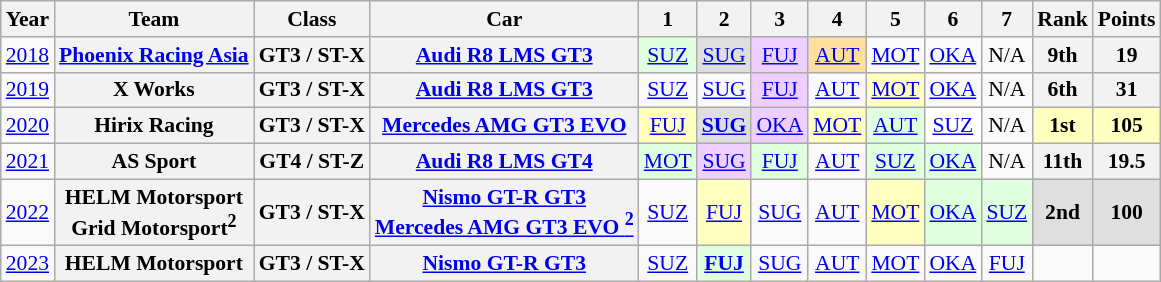<table class="wikitable" style="text-align:center; font-size:90%">
<tr>
<th>Year</th>
<th>Team</th>
<th>Class</th>
<th>Car</th>
<th>1</th>
<th>2</th>
<th>3</th>
<th>4</th>
<th>5</th>
<th>6</th>
<th>7</th>
<th>Rank</th>
<th>Points</th>
</tr>
<tr>
<td><a href='#'>2018</a></td>
<th><a href='#'>Phoenix Racing Asia</a></th>
<th>GT3 / ST-X</th>
<th><a href='#'>Audi R8 LMS GT3</a></th>
<td style="background:#DFFFDF;"><a href='#'>SUZ</a><br></td>
<td style="background:#dfdfdf;"><a href='#'>SUG</a><br></td>
<td style="background:#EFCFFF;"><a href='#'>FUJ</a><br></td>
<td style="background:#FFDF9F;"><a href='#'>AUT</a><br></td>
<td><a href='#'>MOT</a></td>
<td><a href='#'>OKA</a></td>
<td>N/A</td>
<th>9th</th>
<th>19</th>
</tr>
<tr>
<td><a href='#'>2019</a></td>
<th>X Works</th>
<th>GT3 / ST-X</th>
<th><a href='#'>Audi R8 LMS GT3</a></th>
<td><a href='#'>SUZ</a></td>
<td><a href='#'>SUG</a></td>
<td style="background:#EFCFFF;"><a href='#'>FUJ</a><br></td>
<td><a href='#'>AUT</a></td>
<td style="background:#FFFFBF;"><a href='#'>MOT</a><br></td>
<td><a href='#'>OKA</a></td>
<td>N/A</td>
<th>6th</th>
<th>31</th>
</tr>
<tr>
<td><a href='#'>2020</a></td>
<th>Hirix Racing</th>
<th>GT3 / ST-X</th>
<th><a href='#'>Mercedes AMG GT3 EVO</a></th>
<td style="background:#FFFFBF;"><a href='#'>FUJ</a><br></td>
<th style="background:#dfdfdf;"><a href='#'>SUG</a><br></th>
<td style="background:#EFCFFF;"><a href='#'>OKA</a><br></td>
<td style="background:#FFFFBF;"><a href='#'>MOT</a><br></td>
<td style="background:#DFFFDF;"><a href='#'>AUT</a><br></td>
<td style="background:#FFFFFF;"><a href='#'>SUZ</a><br></td>
<td>N/A</td>
<th style="background:#FFFFBF;">1st</th>
<th style="background:#FFFFBF;">105</th>
</tr>
<tr>
<td><a href='#'>2021</a></td>
<th>AS Sport</th>
<th>GT4 / ST-Z</th>
<th><a href='#'>Audi R8 LMS GT4</a></th>
<td style="background:#DFFFDF;"><a href='#'>MOT</a><br></td>
<td style="background:#EFCFFF;"><a href='#'>SUG</a><br></td>
<td style="background:#DFFFDF;"><a href='#'>FUJ</a><br></td>
<td><a href='#'>AUT</a></td>
<td style="background:#DFFFDF;"><a href='#'>SUZ</a><br></td>
<td style="background:#DFFFDF;"><a href='#'>OKA</a><br></td>
<td>N/A</td>
<th>11th</th>
<th>19.5</th>
</tr>
<tr>
<td><a href='#'>2022</a></td>
<th>HELM Motorsport<br>Grid Motorsport<sup>2</sup></th>
<th>GT3 / ST-X</th>
<th><a href='#'>Nismo GT-R GT3</a><br><a href='#'>Mercedes AMG GT3 EVO <sup>2</sup></a></th>
<td><a href='#'>SUZ</a></td>
<td style="background:#FFFFBF;"><a href='#'>FUJ</a><br></td>
<td><a href='#'>SUG</a></td>
<td><a href='#'>AUT</a></td>
<td style="background:#FFFFBF;"><a href='#'>MOT</a><br></td>
<td style="background:#DFFFDF;"><a href='#'>OKA</a><br></td>
<td style="background:#DFFFDF;"><a href='#'>SUZ</a><br></td>
<th style="background:#dfdfdf;">2nd</th>
<th style="background:#dfdfdf;">100</th>
</tr>
<tr>
<td><a href='#'>2023</a></td>
<th>HELM Motorsport</th>
<th>GT3 / ST-X</th>
<th><a href='#'>Nismo GT-R GT3</a></th>
<td><a href='#'>SUZ</a></td>
<th style="background:#DFFFDF;"><a href='#'>FUJ</a><br></th>
<td><a href='#'>SUG</a></td>
<td><a href='#'>AUT</a></td>
<td><a href='#'>MOT</a></td>
<td><a href='#'>OKA</a></td>
<td><a href='#'>FUJ</a></td>
<td></td>
<td></td>
</tr>
</table>
